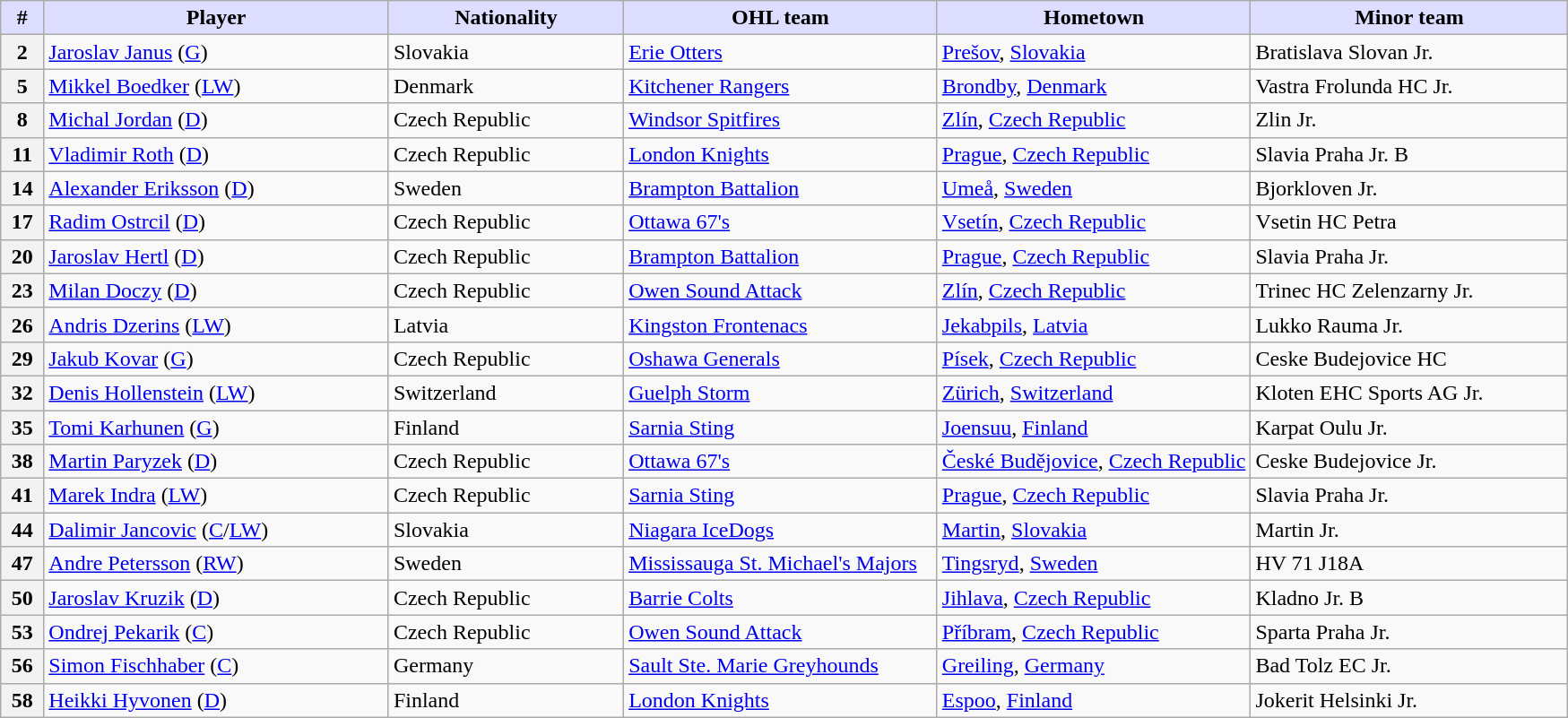<table class="wikitable">
<tr>
<th style="background:#ddf; width:2.75%;">#</th>
<th style="background:#ddf; width:22.0%;">Player</th>
<th style="background:#ddf; width:15.0%;">Nationality</th>
<th style="background:#ddf; width:20.0%;">OHL team</th>
<th style="background:#ddf; width:20.0%;">Hometown</th>
<th style="background:#ddf; width:100.0%;">Minor team</th>
</tr>
<tr>
<th>2</th>
<td><a href='#'>Jaroslav Janus</a> (<a href='#'>G</a>)</td>
<td> Slovakia</td>
<td><a href='#'>Erie Otters</a></td>
<td><a href='#'>Prešov</a>, <a href='#'>Slovakia</a></td>
<td>Bratislava Slovan Jr.</td>
</tr>
<tr>
<th>5</th>
<td><a href='#'>Mikkel Boedker</a> (<a href='#'>LW</a>)</td>
<td> Denmark</td>
<td><a href='#'>Kitchener Rangers</a></td>
<td><a href='#'>Brondby</a>, <a href='#'>Denmark</a></td>
<td>Vastra Frolunda HC Jr.</td>
</tr>
<tr>
<th>8</th>
<td><a href='#'>Michal Jordan</a> (<a href='#'>D</a>)</td>
<td> Czech Republic</td>
<td><a href='#'>Windsor Spitfires</a></td>
<td><a href='#'>Zlín</a>, <a href='#'>Czech Republic</a></td>
<td>Zlin Jr.</td>
</tr>
<tr>
<th>11</th>
<td><a href='#'>Vladimir Roth</a> (<a href='#'>D</a>)</td>
<td> Czech Republic</td>
<td><a href='#'>London Knights</a></td>
<td><a href='#'>Prague</a>, <a href='#'>Czech Republic</a></td>
<td>Slavia Praha Jr. B</td>
</tr>
<tr>
<th>14</th>
<td><a href='#'>Alexander Eriksson</a> (<a href='#'>D</a>)</td>
<td> Sweden</td>
<td><a href='#'>Brampton Battalion</a></td>
<td><a href='#'>Umeå</a>, <a href='#'>Sweden</a></td>
<td>Bjorkloven Jr.</td>
</tr>
<tr>
<th>17</th>
<td><a href='#'>Radim Ostrcil</a> (<a href='#'>D</a>)</td>
<td> Czech Republic</td>
<td><a href='#'>Ottawa 67's</a></td>
<td><a href='#'>Vsetín</a>, <a href='#'>Czech Republic</a></td>
<td>Vsetin HC Petra</td>
</tr>
<tr>
<th>20</th>
<td><a href='#'>Jaroslav Hertl</a> (<a href='#'>D</a>)</td>
<td> Czech Republic</td>
<td><a href='#'>Brampton Battalion</a></td>
<td><a href='#'>Prague</a>, <a href='#'>Czech Republic</a></td>
<td>Slavia Praha Jr.</td>
</tr>
<tr>
<th>23</th>
<td><a href='#'>Milan Doczy</a> (<a href='#'>D</a>)</td>
<td> Czech Republic</td>
<td><a href='#'>Owen Sound Attack</a></td>
<td><a href='#'>Zlín</a>, <a href='#'>Czech Republic</a></td>
<td>Trinec HC Zelenzarny Jr.</td>
</tr>
<tr>
<th>26</th>
<td><a href='#'>Andris Dzerins</a> (<a href='#'>LW</a>)</td>
<td> Latvia</td>
<td><a href='#'>Kingston Frontenacs</a></td>
<td><a href='#'>Jekabpils</a>, <a href='#'>Latvia</a></td>
<td>Lukko Rauma Jr.</td>
</tr>
<tr>
<th>29</th>
<td><a href='#'>Jakub Kovar</a> (<a href='#'>G</a>)</td>
<td> Czech Republic</td>
<td><a href='#'>Oshawa Generals</a></td>
<td><a href='#'>Písek</a>, <a href='#'>Czech Republic</a></td>
<td>Ceske Budejovice HC</td>
</tr>
<tr>
<th>32</th>
<td><a href='#'>Denis Hollenstein</a> (<a href='#'>LW</a>)</td>
<td> Switzerland</td>
<td><a href='#'>Guelph Storm</a></td>
<td><a href='#'>Zürich</a>, <a href='#'>Switzerland</a></td>
<td>Kloten EHC Sports AG Jr.</td>
</tr>
<tr>
<th>35</th>
<td><a href='#'>Tomi Karhunen</a> (<a href='#'>G</a>)</td>
<td> Finland</td>
<td><a href='#'>Sarnia Sting</a></td>
<td><a href='#'>Joensuu</a>, <a href='#'>Finland</a></td>
<td>Karpat Oulu Jr.</td>
</tr>
<tr>
<th>38</th>
<td><a href='#'>Martin Paryzek</a> (<a href='#'>D</a>)</td>
<td> Czech Republic</td>
<td><a href='#'>Ottawa 67's</a></td>
<td><a href='#'>České Budějovice</a>, <a href='#'>Czech Republic</a></td>
<td>Ceske Budejovice Jr.</td>
</tr>
<tr>
<th>41</th>
<td><a href='#'>Marek Indra</a> (<a href='#'>LW</a>)</td>
<td> Czech Republic</td>
<td><a href='#'>Sarnia Sting</a></td>
<td><a href='#'>Prague</a>, <a href='#'>Czech Republic</a></td>
<td>Slavia Praha Jr.</td>
</tr>
<tr>
<th>44</th>
<td><a href='#'>Dalimir Jancovic</a> (<a href='#'>C</a>/<a href='#'>LW</a>)</td>
<td> Slovakia</td>
<td><a href='#'>Niagara IceDogs</a></td>
<td><a href='#'>Martin</a>, <a href='#'>Slovakia</a></td>
<td>Martin Jr.</td>
</tr>
<tr>
<th>47</th>
<td><a href='#'>Andre Petersson</a> (<a href='#'>RW</a>)</td>
<td> Sweden</td>
<td><a href='#'>Mississauga St. Michael's Majors</a></td>
<td><a href='#'>Tingsryd</a>, <a href='#'>Sweden</a></td>
<td>HV 71 J18A</td>
</tr>
<tr>
<th>50</th>
<td><a href='#'>Jaroslav Kruzik</a> (<a href='#'>D</a>)</td>
<td> Czech Republic</td>
<td><a href='#'>Barrie Colts</a></td>
<td><a href='#'>Jihlava</a>, <a href='#'>Czech Republic</a></td>
<td>Kladno Jr. B</td>
</tr>
<tr>
<th>53</th>
<td><a href='#'>Ondrej Pekarik</a> (<a href='#'>C</a>)</td>
<td> Czech Republic</td>
<td><a href='#'>Owen Sound Attack</a></td>
<td><a href='#'>Příbram</a>, <a href='#'>Czech Republic</a></td>
<td>Sparta Praha Jr.</td>
</tr>
<tr>
<th>56</th>
<td><a href='#'>Simon Fischhaber</a> (<a href='#'>C</a>)</td>
<td> Germany</td>
<td><a href='#'>Sault Ste. Marie Greyhounds</a></td>
<td><a href='#'>Greiling</a>, <a href='#'>Germany</a></td>
<td>Bad Tolz EC Jr.</td>
</tr>
<tr>
<th>58</th>
<td><a href='#'>Heikki Hyvonen</a> (<a href='#'>D</a>)</td>
<td> Finland</td>
<td><a href='#'>London Knights</a></td>
<td><a href='#'>Espoo</a>, <a href='#'>Finland</a></td>
<td>Jokerit Helsinki Jr.</td>
</tr>
</table>
